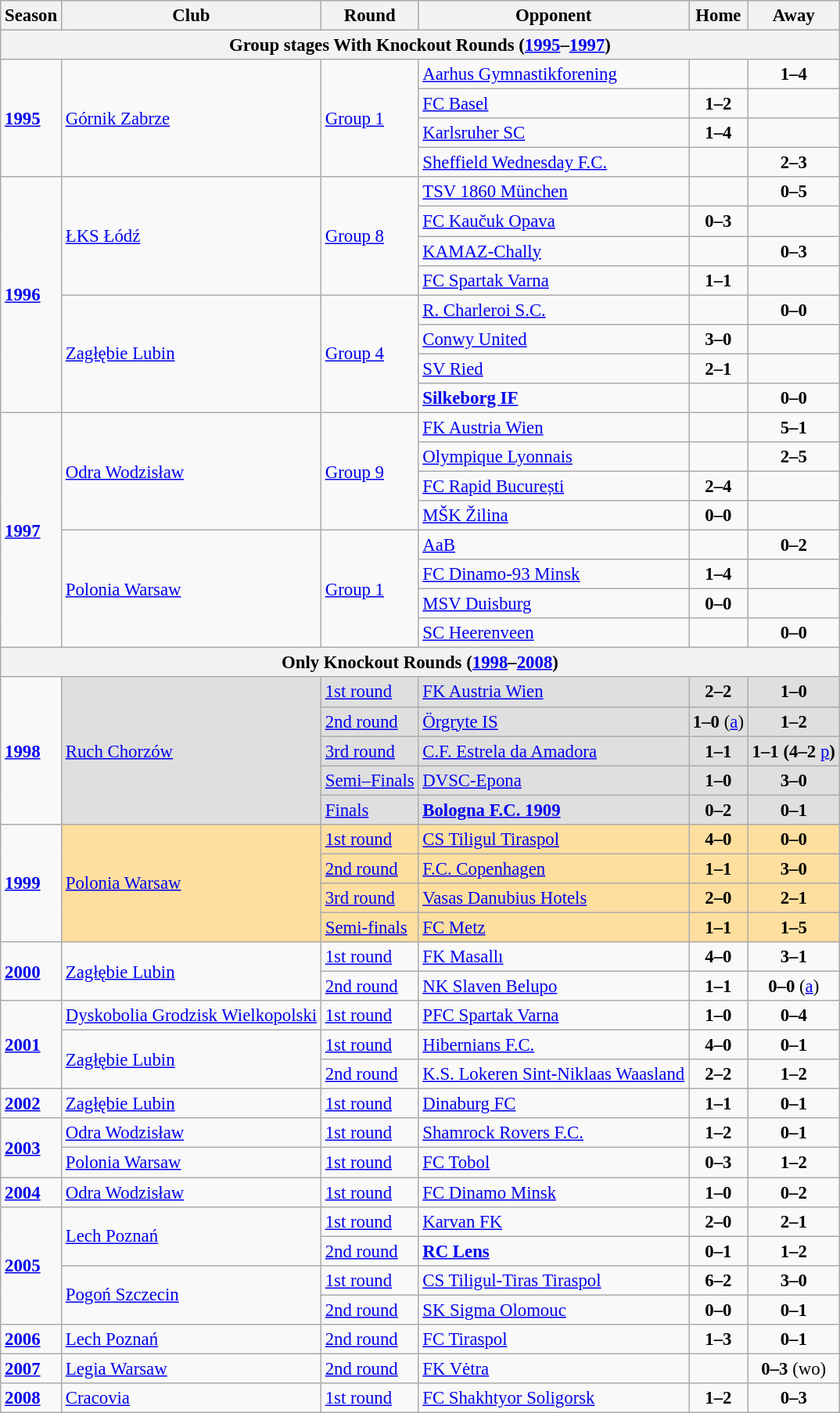<table class="wikitable mw-collapsible mw-collapsed" style="text-align: left; font-size:95%">
<tr style="background:#ccccff">
<th>Season</th>
<th>Club</th>
<th>Round</th>
<th>Opponent</th>
<th>Home</th>
<th>Away</th>
</tr>
<tr>
<th colspan=6>Group stages With Knockout Rounds (<a href='#'>1995</a><strong>–</strong><a href='#'>1997</a>)</th>
</tr>
<tr>
<td rowspan=4><a href='#'><strong>1995</strong></a></td>
<td rowspan=4><a href='#'>Górnik Zabrze</a></td>
<td rowspan=4><a href='#'>Group 1</a></td>
<td> <a href='#'>Aarhus Gymnastikforening</a></td>
<td></td>
<td style="text-align:center"><strong>1–4</strong></td>
</tr>
<tr>
<td> <a href='#'>FC Basel</a></td>
<td style="text-align:center"><strong>1–2</strong></td>
<td></td>
</tr>
<tr>
<td> <a href='#'>Karlsruher SC</a></td>
<td style="text-align:center"><strong>1–4</strong></td>
<td></td>
</tr>
<tr>
<td> <a href='#'>Sheffield Wednesday F.C.</a></td>
<td></td>
<td style="text-align:center"><strong>2–3</strong></td>
</tr>
<tr>
<td rowspan=8><a href='#'><strong>1996</strong></a></td>
<td rowspan=4><a href='#'>ŁKS Łódź</a></td>
<td rowspan=4><a href='#'>Group 8</a></td>
<td> <a href='#'>TSV 1860 München</a></td>
<td></td>
<td style="text-align:center"><strong>0–5</strong></td>
</tr>
<tr>
<td> <a href='#'>FC Kaučuk Opava</a></td>
<td style="text-align:center"><strong>0–3</strong></td>
<td></td>
</tr>
<tr>
<td> <a href='#'>KAMAZ-Chally</a></td>
<td></td>
<td style="text-align:center"><strong>0–3</strong></td>
</tr>
<tr>
<td> <a href='#'>FC Spartak Varna</a></td>
<td style="text-align:center"><strong>1–1</strong></td>
<td></td>
</tr>
<tr>
<td rowspan=4><a href='#'>Zagłębie Lubin</a></td>
<td rowspan=4><a href='#'>Group 4</a></td>
<td> <a href='#'>R. Charleroi S.C.</a></td>
<td></td>
<td style="text-align:center"><strong>0–0</strong></td>
</tr>
<tr>
<td> <a href='#'>Conwy United</a></td>
<td style="text-align:center"><strong>3–0</strong></td>
<td></td>
</tr>
<tr>
<td> <a href='#'>SV Ried</a></td>
<td style="text-align:center"><strong>2–1</strong></td>
<td></td>
</tr>
<tr>
<td> <strong><a href='#'>Silkeborg IF</a></strong></td>
<td></td>
<td style="text-align:center"><strong>0–0</strong></td>
</tr>
<tr>
<td rowspan=8><a href='#'><strong>1997</strong></a></td>
<td rowspan=4><a href='#'>Odra Wodzisław</a></td>
<td rowspan=4><a href='#'>Group 9</a></td>
<td> <a href='#'>FK Austria Wien</a></td>
<td></td>
<td style="text-align:center"><strong>5–1</strong></td>
</tr>
<tr>
<td> <a href='#'>Olympique Lyonnais</a></td>
<td></td>
<td style="text-align:center"><strong>2–5</strong></td>
</tr>
<tr>
<td> <a href='#'>FC Rapid București</a></td>
<td style="text-align:center"><strong>2–4</strong></td>
<td></td>
</tr>
<tr>
<td> <a href='#'>MŠK Žilina</a></td>
<td style="text-align:center"><strong>0–0</strong></td>
<td></td>
</tr>
<tr>
<td rowspan=4><a href='#'>Polonia Warsaw</a></td>
<td rowspan=4><a href='#'>Group 1</a></td>
<td> <a href='#'>AaB</a></td>
<td></td>
<td style="text-align:center"><strong>0–2</strong></td>
</tr>
<tr>
<td> <a href='#'>FC Dinamo-93 Minsk</a></td>
<td style="text-align:center"><strong>1–4</strong></td>
<td></td>
</tr>
<tr>
<td> <a href='#'>MSV Duisburg</a></td>
<td style="text-align:center"><strong>0–0</strong></td>
<td></td>
</tr>
<tr>
<td> <a href='#'>SC Heerenveen</a></td>
<td></td>
<td style="text-align:center"><strong>0–0</strong></td>
</tr>
<tr>
<th colspan=6>Only Knockout Rounds (<a href='#'>1998</a><strong>–</strong><a href='#'>2008</a>)</th>
</tr>
<tr>
<td rowspan=5><a href='#'><strong>1998</strong></a></td>
<td rowspan=5 style="background:#dfdfdf"><a href='#'>Ruch Chorzów</a></td>
<td style="background:#dfdfdf"><a href='#'>1st round</a></td>
<td style="background:#dfdfdf"> <a href='#'>FK Austria Wien</a></td>
<td style="text-align:center; background:#dfdfdf"><strong>2–2</strong></td>
<td style="text-align:center; background:#dfdfdf"><strong>1–0</strong></td>
</tr>
<tr>
<td style="background:#dfdfdf"><a href='#'>2nd round</a></td>
<td style="background:#dfdfdf"> <a href='#'>Örgryte IS</a></td>
<td style="text-align:center; background:#dfdfdf"><strong>1–0</strong> (<a href='#'>a</a>)</td>
<td style="text-align:center; background:#dfdfdf"><strong>1–2</strong></td>
</tr>
<tr>
<td style="background:#dfdfdf"><a href='#'>3rd round</a></td>
<td style="background:#dfdfdf"> <a href='#'>C.F. Estrela da Amadora</a></td>
<td style="text-align:center; background:#dfdfdf"><strong>1–1</strong></td>
<td style="text-align:center; background:#dfdfdf"><strong>1–1</strong> <strong>(4–2</strong> <a href='#'>p</a><strong>)</strong></td>
</tr>
<tr>
<td style="background:#dfdfdf"><a href='#'>Semi–Finals</a></td>
<td style="background:#dfdfdf"> <a href='#'>DVSC-Epona</a></td>
<td style="text-align:center; background:#dfdfdf"><strong>1–0</strong></td>
<td style="text-align:center; background:#dfdfdf"><strong>3–0</strong></td>
</tr>
<tr>
<td style="background:#dfdfdf"><a href='#'>Finals</a></td>
<td style="background:#dfdfdf"> <strong><a href='#'>Bologna F.C. 1909</a></strong></td>
<td style="text-align:center; background:#dfdfdf"><strong>0–2</strong></td>
<td style="text-align:center; background:#dfdfdf"><strong>0–1</strong></td>
</tr>
<tr>
<td rowspan=4><a href='#'><strong>1999</strong></a></td>
<td rowspan=4 style="background:#ffdf9f"><a href='#'>Polonia Warsaw</a></td>
<td style="background:#ffdf9f"><a href='#'>1st round</a></td>
<td style="background:#ffdf9f"> <a href='#'>CS Tiligul Tiraspol</a></td>
<td style="text-align:center; background:#ffdf9f"><strong>4–0</strong></td>
<td style="text-align:center; background:#ffdf9f"><strong>0–0</strong></td>
</tr>
<tr>
<td style="background:#ffdf9f"><a href='#'>2nd round</a></td>
<td style="background:#ffdf9f"> <a href='#'>F.C. Copenhagen</a></td>
<td style="text-align:center; background:#ffdf9f"><strong>1–1</strong></td>
<td style="text-align:center; background:#ffdf9f"><strong>3–0</strong></td>
</tr>
<tr>
<td style="background:#ffdf9f"><a href='#'>3rd round</a></td>
<td style="background:#ffdf9f"> <a href='#'>Vasas Danubius Hotels</a></td>
<td style="text-align:center; background:#ffdf9f"><strong>2–0</strong></td>
<td style="text-align:center; background:#ffdf9f"><strong>2–1</strong></td>
</tr>
<tr>
<td style="background:#ffdf9f"><a href='#'>Semi-finals</a></td>
<td style="background:#ffdf9f"> <a href='#'>FC Metz</a></td>
<td style="text-align:center; background:#ffdf9f"><strong>1–1</strong></td>
<td style="text-align:center; background:#ffdf9f"><strong>1–5</strong></td>
</tr>
<tr>
<td rowspan=2><a href='#'><strong>2000</strong></a></td>
<td rowspan=2><a href='#'>Zagłębie Lubin</a></td>
<td><a href='#'>1st round</a></td>
<td> <a href='#'>FK Masallı</a></td>
<td style="text-align:center"><strong>4–0</strong></td>
<td style="text-align:center"><strong>3–1</strong></td>
</tr>
<tr>
<td><a href='#'>2nd round</a></td>
<td> <a href='#'>NK Slaven Belupo</a></td>
<td style="text-align:center"><strong>1–1</strong></td>
<td style="text-align:center"><strong>0–0</strong> (<a href='#'>a</a>)</td>
</tr>
<tr>
<td rowspan=3><a href='#'><strong>2001</strong></a></td>
<td><a href='#'>Dyskobolia Grodzisk Wielkopolski</a></td>
<td><a href='#'>1st round</a></td>
<td> <a href='#'>PFC Spartak Varna</a></td>
<td style="text-align:center"><strong>1–0</strong></td>
<td style="text-align:center"><strong>0–4</strong></td>
</tr>
<tr>
<td rowspan=2><a href='#'>Zagłębie Lubin</a></td>
<td><a href='#'>1st round</a></td>
<td> <a href='#'>Hibernians F.C.</a></td>
<td style="text-align:center"><strong>4–0</strong></td>
<td style="text-align:center"><strong>0–1</strong></td>
</tr>
<tr>
<td><a href='#'>2nd round</a></td>
<td> <a href='#'>K.S. Lokeren Sint-Niklaas Waasland</a></td>
<td style="text-align:center"><strong>2–2</strong></td>
<td style="text-align:center"><strong>1–2</strong></td>
</tr>
<tr>
<td><a href='#'><strong>2002</strong></a></td>
<td><a href='#'>Zagłębie Lubin</a></td>
<td><a href='#'>1st round</a></td>
<td> <a href='#'>Dinaburg FC</a></td>
<td style="text-align:center"><strong>1–1</strong></td>
<td style="text-align:center"><strong>0–1</strong></td>
</tr>
<tr>
<td rowspan=2><a href='#'><strong>2003</strong></a></td>
<td><a href='#'>Odra Wodzisław</a></td>
<td><a href='#'>1st round</a></td>
<td> <a href='#'>Shamrock Rovers F.C.</a></td>
<td style="text-align:center"><strong>1–2</strong></td>
<td style="text-align:center"><strong>0–1</strong></td>
</tr>
<tr>
<td><a href='#'>Polonia Warsaw</a></td>
<td><a href='#'>1st round</a></td>
<td> <a href='#'>FC Tobol</a></td>
<td style="text-align:center"><strong>0–3</strong></td>
<td style="text-align:center"><strong>1–2</strong></td>
</tr>
<tr>
<td><a href='#'><strong>2004</strong></a></td>
<td><a href='#'>Odra Wodzisław</a></td>
<td><a href='#'>1st round</a></td>
<td> <a href='#'>FC Dinamo Minsk</a></td>
<td style="text-align:center"><strong>1–0</strong></td>
<td style="text-align:center"><strong>0–2</strong></td>
</tr>
<tr>
<td rowspan=4><a href='#'><strong>2005</strong></a></td>
<td rowspan=2><a href='#'>Lech Poznań</a></td>
<td><a href='#'>1st round</a></td>
<td> <a href='#'>Karvan FK</a></td>
<td style="text-align:center"><strong>2–0</strong></td>
<td style="text-align:center"><strong>2–1</strong></td>
</tr>
<tr>
<td><a href='#'>2nd round</a></td>
<td> <strong><a href='#'>RC Lens</a></strong></td>
<td style="text-align:center"><strong>0–1</strong></td>
<td style="text-align:center"><strong>1–2</strong></td>
</tr>
<tr>
<td rowspan=2><a href='#'>Pogoń Szczecin</a></td>
<td><a href='#'>1st round</a></td>
<td> <a href='#'>CS Tiligul-Tiras Tiraspol</a></td>
<td style="text-align:center"><strong>6–2</strong></td>
<td style="text-align:center"><strong>3–0</strong></td>
</tr>
<tr>
<td><a href='#'>2nd round</a></td>
<td> <a href='#'>SK Sigma Olomouc</a></td>
<td style="text-align:center"><strong>0–0</strong></td>
<td style="text-align:center"><strong>0–1</strong></td>
</tr>
<tr>
<td><a href='#'><strong>2006</strong></a></td>
<td><a href='#'>Lech Poznań</a></td>
<td><a href='#'>2nd round</a></td>
<td> <a href='#'>FC Tiraspol</a></td>
<td style="text-align:center"><strong>1–3</strong></td>
<td style="text-align:center"><strong>0–1</strong></td>
</tr>
<tr>
<td><a href='#'><strong>2007</strong></a></td>
<td><a href='#'>Legia Warsaw</a></td>
<td><a href='#'>2nd round</a></td>
<td> <a href='#'>FK Vėtra</a></td>
<td></td>
<td style="text-align:center"><strong>0–3</strong> (wo)</td>
</tr>
<tr>
<td><a href='#'><strong>2008</strong></a></td>
<td><a href='#'>Cracovia</a></td>
<td><a href='#'>1st round</a></td>
<td> <a href='#'>FC Shakhtyor Soligorsk</a></td>
<td style="text-align:center"><strong>1–2</strong></td>
<td style="text-align:center"><strong>0–3</strong></td>
</tr>
</table>
